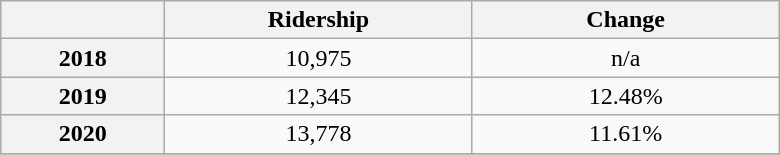<table class="wikitable"  style="text-align:center; width:520px; margin:auto;">
<tr>
<th style="width:50px"></th>
<th style="width:100px">Ridership</th>
<th style="width:100px">Change</th>
</tr>
<tr>
<th>2018</th>
<td>10,975</td>
<td>n/a</td>
</tr>
<tr>
<th>2019</th>
<td>12,345</td>
<td>12.48%</td>
</tr>
<tr>
<th>2020</th>
<td>13,778</td>
<td>11.61%</td>
</tr>
<tr>
</tr>
</table>
